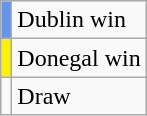<table class="wikitable">
<tr>
<td style="background-color:#6495ED"></td>
<td>Dublin win</td>
</tr>
<tr>
<td style="background-color:#fff200"></td>
<td>Donegal win</td>
</tr>
<tr>
<td></td>
<td>Draw</td>
</tr>
</table>
